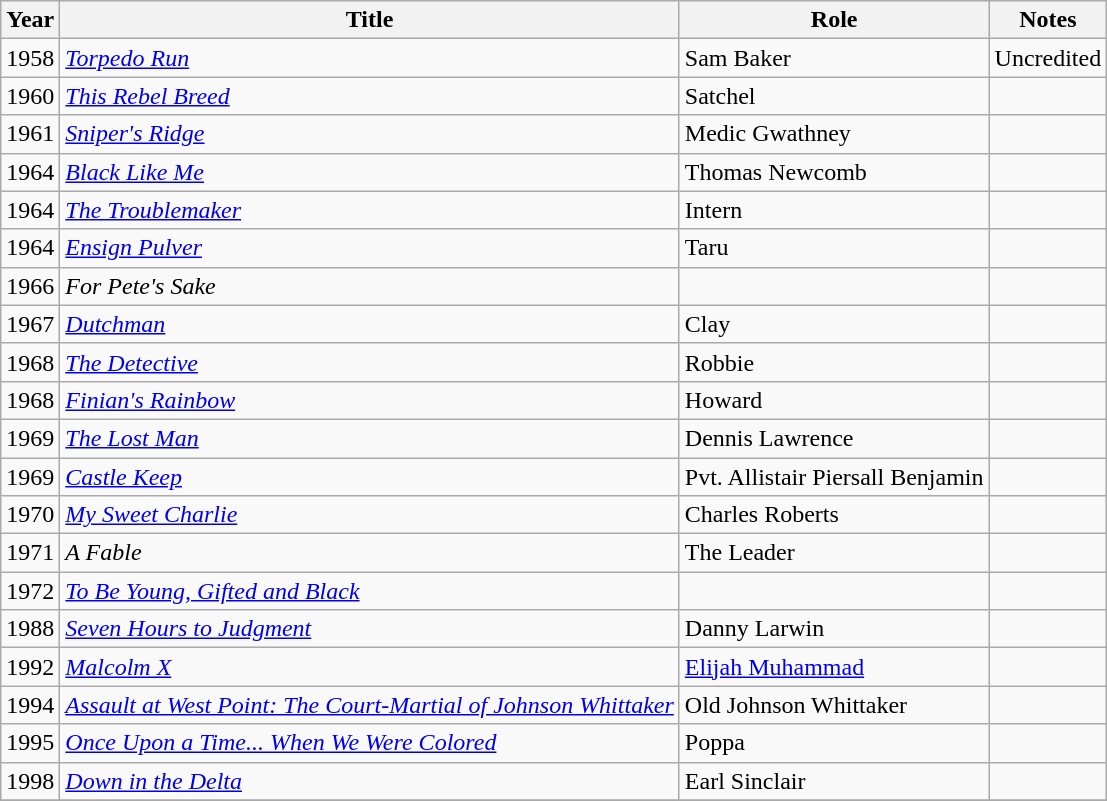<table class="wikitable sortable">
<tr>
<th>Year</th>
<th>Title</th>
<th>Role</th>
<th>Notes</th>
</tr>
<tr>
<td>1958</td>
<td><em><a href='#'>Torpedo Run</a></em></td>
<td>Sam Baker</td>
<td>Uncredited</td>
</tr>
<tr>
<td>1960</td>
<td><em><a href='#'>This Rebel Breed</a></em></td>
<td>Satchel</td>
<td></td>
</tr>
<tr>
<td>1961</td>
<td><em><a href='#'>Sniper's Ridge</a></em></td>
<td>Medic Gwathney</td>
<td></td>
</tr>
<tr>
<td>1964</td>
<td><em><a href='#'>Black Like Me</a></em></td>
<td>Thomas Newcomb</td>
<td></td>
</tr>
<tr>
<td>1964</td>
<td><em><a href='#'>The Troublemaker</a></em></td>
<td>Intern</td>
</tr>
<tr>
<td>1964</td>
<td><em><a href='#'>Ensign Pulver</a></em></td>
<td>Taru</td>
<td></td>
</tr>
<tr>
<td>1966</td>
<td><em>For Pete's Sake</em></td>
<td></td>
</tr>
<tr>
<td>1967</td>
<td><em><a href='#'>Dutchman</a></em></td>
<td>Clay</td>
<td></td>
</tr>
<tr>
<td>1968</td>
<td><em><a href='#'>The Detective</a></em></td>
<td>Robbie</td>
<td></td>
</tr>
<tr>
<td>1968</td>
<td><em><a href='#'>Finian's Rainbow</a></em></td>
<td>Howard</td>
<td></td>
</tr>
<tr>
<td>1969</td>
<td><em><a href='#'>The Lost Man</a></em></td>
<td>Dennis Lawrence</td>
<td></td>
</tr>
<tr>
<td>1969</td>
<td><em><a href='#'>Castle Keep</a></em></td>
<td>Pvt. Allistair Piersall Benjamin</td>
<td></td>
</tr>
<tr>
<td>1970</td>
<td><em><a href='#'>My Sweet Charlie</a></em></td>
<td>Charles Roberts</td>
<td></td>
</tr>
<tr>
<td>1971</td>
<td><em>A Fable</em></td>
<td>The Leader</td>
<td></td>
</tr>
<tr>
<td>1972</td>
<td><em><a href='#'>To Be Young, Gifted and Black</a></em></td>
<td></td>
<td></td>
</tr>
<tr>
<td>1988</td>
<td><em><a href='#'>Seven Hours to Judgment</a></em></td>
<td>Danny Larwin</td>
<td></td>
</tr>
<tr>
<td>1992</td>
<td><em><a href='#'>Malcolm X</a></em></td>
<td><a href='#'>Elijah Muhammad</a></td>
<td></td>
</tr>
<tr>
<td>1994</td>
<td><em><a href='#'>Assault at West Point: The Court-Martial of Johnson Whittaker</a></em></td>
<td>Old Johnson Whittaker</td>
<td></td>
</tr>
<tr>
<td>1995</td>
<td><em><a href='#'>Once Upon a Time... When We Were Colored</a></em></td>
<td>Poppa</td>
<td></td>
</tr>
<tr>
<td>1998</td>
<td><em><a href='#'>Down in the Delta</a></em></td>
<td>Earl Sinclair</td>
<td></td>
</tr>
<tr>
</tr>
</table>
